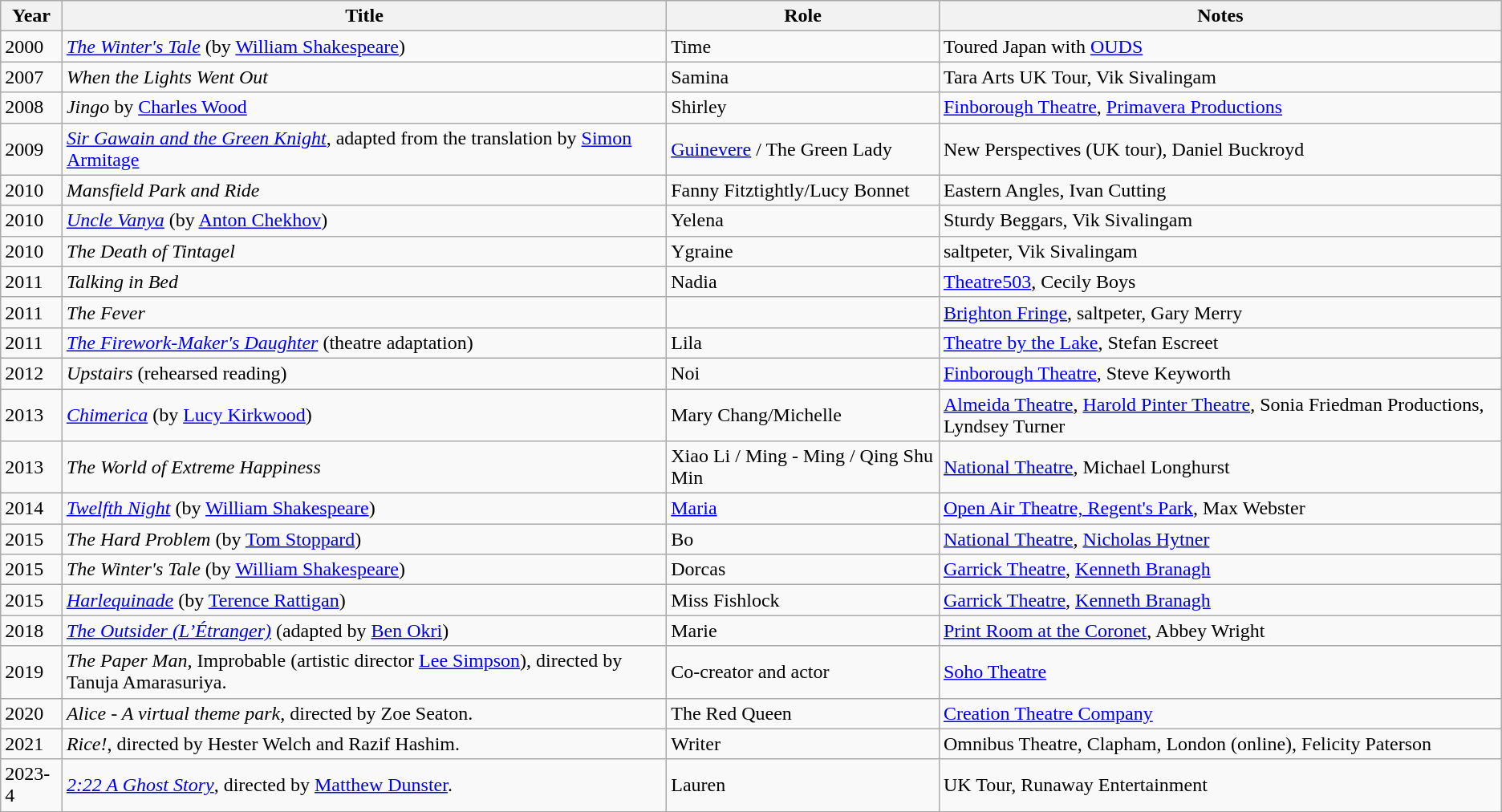<table class="wikitable sortable">
<tr>
<th>Year</th>
<th>Title</th>
<th>Role</th>
<th>Notes</th>
</tr>
<tr>
<td>2000</td>
<td><em><a href='#'>The Winter's Tale</a></em> (by <a href='#'>William Shakespeare</a>)</td>
<td>Time</td>
<td>Toured Japan with <a href='#'>OUDS</a></td>
</tr>
<tr>
<td>2007</td>
<td><em>When the Lights Went Out</em></td>
<td>Samina</td>
<td>Tara Arts UK Tour, Vik Sivalingam</td>
</tr>
<tr>
<td>2008</td>
<td><em>Jingo</em> by <a href='#'>Charles Wood</a></td>
<td>Shirley</td>
<td><a href='#'>Finborough Theatre</a>, <a href='#'>Primavera Productions</a></td>
</tr>
<tr>
<td>2009</td>
<td><em><a href='#'>Sir Gawain and the Green Knight</a></em>, adapted from the translation by <a href='#'>Simon Armitage</a></td>
<td><a href='#'>Guinevere</a> / The Green Lady</td>
<td>New Perspectives (UK tour), Daniel Buckroyd</td>
</tr>
<tr>
<td>2010</td>
<td><em>Mansfield Park and Ride</em></td>
<td>Fanny Fitztightly/Lucy Bonnet</td>
<td>Eastern Angles, Ivan Cutting</td>
</tr>
<tr>
<td>2010</td>
<td><em><a href='#'>Uncle Vanya</a></em> (by <a href='#'>Anton Chekhov</a>)</td>
<td>Yelena</td>
<td>Sturdy Beggars, Vik Sivalingam</td>
</tr>
<tr>
<td>2010</td>
<td><em>The Death of Tintagel</em></td>
<td>Ygraine</td>
<td>saltpeter, Vik Sivalingam</td>
</tr>
<tr>
<td>2011</td>
<td><em>Talking in Bed</em></td>
<td>Nadia</td>
<td><a href='#'>Theatre503</a>, Cecily Boys</td>
</tr>
<tr>
<td>2011</td>
<td><em>The Fever</em></td>
<td></td>
<td><a href='#'>Brighton Fringe</a>, saltpeter, Gary Merry</td>
</tr>
<tr>
<td>2011</td>
<td><em><a href='#'>The Firework-Maker's Daughter</a></em> (theatre adaptation)</td>
<td>Lila</td>
<td><a href='#'>Theatre by the Lake</a>, Stefan Escreet</td>
</tr>
<tr>
<td>2012</td>
<td><em>Upstairs</em> (rehearsed reading)</td>
<td>Noi</td>
<td><a href='#'>Finborough Theatre</a>, Steve Keyworth</td>
</tr>
<tr>
<td>2013</td>
<td><em><a href='#'>Chimerica</a></em> (by <a href='#'>Lucy Kirkwood</a>)</td>
<td>Mary Chang/Michelle</td>
<td><a href='#'>Almeida Theatre</a>, <a href='#'>Harold Pinter Theatre</a>, Sonia Friedman Productions, Lyndsey Turner</td>
</tr>
<tr>
<td>2013</td>
<td><em>The World of Extreme Happiness</em></td>
<td>Xiao Li / Ming - Ming / Qing Shu Min</td>
<td><a href='#'>National Theatre</a>, Michael Longhurst</td>
</tr>
<tr>
<td>2014</td>
<td><em><a href='#'>Twelfth Night</a></em> (by <a href='#'>William Shakespeare</a>)</td>
<td><a href='#'>Maria</a></td>
<td><a href='#'>Open Air Theatre, Regent's Park</a>, Max Webster</td>
</tr>
<tr>
<td>2015</td>
<td><em>The Hard Problem</em> (by <a href='#'>Tom Stoppard</a>)</td>
<td>Bo</td>
<td><a href='#'>National Theatre</a>, <a href='#'>Nicholas Hytner</a></td>
</tr>
<tr>
<td>2015</td>
<td><em>The Winter's Tale</em> (by <a href='#'>William Shakespeare</a>)</td>
<td>Dorcas</td>
<td><a href='#'>Garrick Theatre</a>, <a href='#'>Kenneth Branagh</a></td>
</tr>
<tr>
<td>2015</td>
<td><em><a href='#'>Harlequinade</a></em> (by <a href='#'>Terence Rattigan</a>)</td>
<td>Miss Fishlock</td>
<td><a href='#'>Garrick Theatre</a>, <a href='#'>Kenneth Branagh</a></td>
</tr>
<tr>
<td>2018</td>
<td><em><a href='#'>The Outsider (L’Étranger)</a></em> (adapted by <a href='#'>Ben Okri</a>)</td>
<td>Marie</td>
<td><a href='#'>Print Room at the Coronet</a>, Abbey Wright</td>
</tr>
<tr>
<td>2019</td>
<td><em>The Paper Man</em>, Improbable (artistic director <a href='#'>Lee Simpson</a>), directed by Tanuja Amarasuriya.</td>
<td>Co-creator and actor</td>
<td><a href='#'>Soho Theatre</a></td>
</tr>
<tr>
<td>2020</td>
<td><em>Alice - A virtual theme park</em>, directed by Zoe Seaton.</td>
<td>The Red Queen</td>
<td><a href='#'>Creation Theatre Company</a></td>
</tr>
<tr>
<td>2021</td>
<td><em>Rice!</em>, directed by Hester Welch and Razif Hashim.</td>
<td>Writer</td>
<td>Omnibus Theatre, Clapham, London (online), Felicity Paterson</td>
</tr>
<tr>
<td>2023-4</td>
<td><em><a href='#'>2:22 A Ghost Story</a></em>, directed by <a href='#'>Matthew Dunster</a>.</td>
<td>Lauren</td>
<td>UK Tour, Runaway Entertainment</td>
</tr>
</table>
